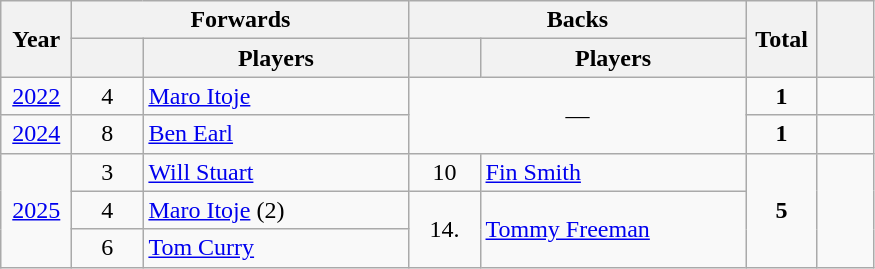<table class="wikitable" style="text-align:center">
<tr>
<th width=40 rowspan=2>Year</th>
<th colspan=2>Forwards</th>
<th colspan=2>Backs</th>
<th width=40 rowspan=2>Total</th>
<th width=30 rowspan=2></th>
</tr>
<tr>
<th width=40></th>
<th width=170>Players</th>
<th width=40></th>
<th width=170>Players</th>
</tr>
<tr>
<td><a href='#'>2022</a></td>
<td>4</td>
<td align=left><a href='#'>Maro Itoje</a></td>
<td colspan=2 rowspan=2>—</td>
<td><strong>1</strong></td>
<td></td>
</tr>
<tr>
<td><a href='#'>2024</a></td>
<td>8</td>
<td align=left><a href='#'>Ben Earl</a></td>
<td><strong>1</strong></td>
<td></td>
</tr>
<tr>
<td rowspan=3><a href='#'>2025</a></td>
<td>3</td>
<td align=left><a href='#'>Will Stuart</a></td>
<td>10</td>
<td align=left><a href='#'>Fin Smith</a></td>
<td rowspan=3><strong>5</strong></td>
<td rowspan=3></td>
</tr>
<tr>
<td>4</td>
<td align=left><a href='#'>Maro Itoje</a> (2)</td>
<td rowspan=2>14.</td>
<td align=left rowspan=2><a href='#'>Tommy Freeman</a></td>
</tr>
<tr>
<td>6</td>
<td align=left><a href='#'>Tom Curry</a></td>
</tr>
</table>
